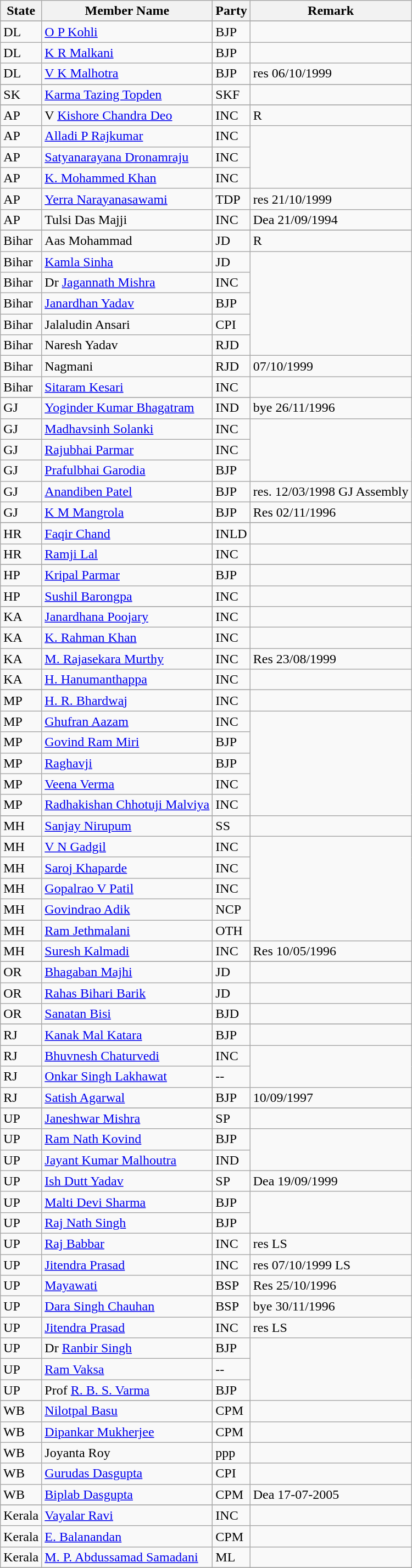<table class="wikitable sortable">
<tr>
<th>State</th>
<th>Member Name</th>
<th>Party</th>
<th>Remark</th>
</tr>
<tr>
</tr>
<tr>
<td>DL</td>
<td><a href='#'>O P Kohli</a></td>
<td>BJP</td>
<td></td>
</tr>
<tr>
<td>DL</td>
<td><a href='#'>K R Malkani</a></td>
<td>BJP</td>
</tr>
<tr>
<td>DL</td>
<td><a href='#'>V K Malhotra</a></td>
<td>BJP</td>
<td>res 06/10/1999</td>
</tr>
<tr>
</tr>
<tr>
<td>SK</td>
<td><a href='#'>Karma Tazing Topden</a></td>
<td>SKF</td>
<td></td>
</tr>
<tr>
</tr>
<tr>
<td>AP</td>
<td>V <a href='#'>Kishore Chandra Deo</a></td>
<td>INC</td>
<td>R</td>
</tr>
<tr>
<td>AP</td>
<td><a href='#'>Alladi P Rajkumar</a></td>
<td>INC</td>
</tr>
<tr>
<td>AP</td>
<td><a href='#'>Satyanarayana Dronamraju</a></td>
<td>INC</td>
</tr>
<tr>
<td>AP</td>
<td><a href='#'>K. Mohammed Khan</a></td>
<td>INC</td>
</tr>
<tr>
<td>AP</td>
<td><a href='#'>Yerra Narayanasawami</a></td>
<td>TDP</td>
<td>res 21/10/1999</td>
</tr>
<tr>
<td>AP</td>
<td>Tulsi Das Majji</td>
<td>INC</td>
<td>Dea 21/09/1994</td>
</tr>
<tr>
</tr>
<tr>
<td>Bihar</td>
<td>Aas Mohammad</td>
<td>JD</td>
<td>R</td>
</tr>
<tr>
<td>Bihar</td>
<td><a href='#'>Kamla Sinha</a></td>
<td>JD</td>
</tr>
<tr>
<td>Bihar</td>
<td>Dr <a href='#'>Jagannath Mishra</a></td>
<td>INC</td>
</tr>
<tr>
<td>Bihar</td>
<td><a href='#'>Janardhan Yadav</a></td>
<td>BJP</td>
</tr>
<tr>
<td>Bihar</td>
<td>Jalaludin Ansari</td>
<td>CPI</td>
</tr>
<tr>
<td>Bihar</td>
<td>Naresh Yadav</td>
<td>RJD</td>
</tr>
<tr>
<td>Bihar</td>
<td>Nagmani</td>
<td>RJD</td>
<td>07/10/1999</td>
</tr>
<tr>
<td>Bihar</td>
<td><a href='#'>Sitaram Kesari</a></td>
<td>INC</td>
</tr>
<tr>
</tr>
<tr>
<td>GJ</td>
<td><a href='#'>Yoginder Kumar Bhagatram</a></td>
<td>IND</td>
<td>bye 26/11/1996</td>
</tr>
<tr>
<td>GJ</td>
<td><a href='#'>Madhavsinh Solanki</a></td>
<td>INC</td>
</tr>
<tr>
<td>GJ</td>
<td><a href='#'>Rajubhai Parmar</a></td>
<td>INC</td>
</tr>
<tr>
<td>GJ</td>
<td><a href='#'>Prafulbhai Garodia</a></td>
<td>BJP</td>
</tr>
<tr>
<td>GJ</td>
<td><a href='#'>Anandiben Patel</a></td>
<td>BJP</td>
<td>res. 12/03/1998 GJ Assembly</td>
</tr>
<tr>
<td>GJ</td>
<td><a href='#'>K M Mangrola</a></td>
<td>BJP</td>
<td>Res 02/11/1996</td>
</tr>
<tr>
</tr>
<tr>
<td>HR</td>
<td><a href='#'>Faqir Chand</a></td>
<td>INLD</td>
<td></td>
</tr>
<tr>
<td>HR</td>
<td><a href='#'>Ramji Lal</a></td>
<td>INC</td>
<td></td>
</tr>
<tr>
</tr>
<tr>
<td>HP</td>
<td><a href='#'>Kripal Parmar</a></td>
<td>BJP</td>
<td></td>
</tr>
<tr>
<td>HP</td>
<td><a href='#'>Sushil Barongpa</a></td>
<td>INC</td>
</tr>
<tr>
</tr>
<tr>
<td>KA</td>
<td><a href='#'>Janardhana Poojary</a></td>
<td>INC</td>
<td></td>
</tr>
<tr>
<td>KA</td>
<td><a href='#'>K. Rahman Khan</a></td>
<td>INC</td>
</tr>
<tr>
<td>KA</td>
<td><a href='#'>M. Rajasekara Murthy</a></td>
<td>INC</td>
<td>Res 23/08/1999</td>
</tr>
<tr>
<td>KA</td>
<td><a href='#'>H. Hanumanthappa</a></td>
<td>INC</td>
</tr>
<tr>
</tr>
<tr>
<td>MP</td>
<td><a href='#'>H. R. Bhardwaj</a></td>
<td>INC</td>
<td></td>
</tr>
<tr>
<td>MP</td>
<td><a href='#'>Ghufran Aazam</a></td>
<td>INC</td>
</tr>
<tr>
<td>MP</td>
<td><a href='#'>Govind Ram Miri</a></td>
<td>BJP</td>
</tr>
<tr>
<td>MP</td>
<td><a href='#'>Raghavji</a></td>
<td>BJP</td>
</tr>
<tr>
<td>MP</td>
<td><a href='#'>Veena Verma</a></td>
<td>INC</td>
</tr>
<tr>
<td>MP</td>
<td><a href='#'>Radhakishan Chhotuji Malviya</a></td>
<td>INC</td>
</tr>
<tr>
</tr>
<tr>
<td>MH</td>
<td><a href='#'>Sanjay Nirupum</a></td>
<td>SS</td>
<td></td>
</tr>
<tr>
<td>MH</td>
<td><a href='#'>V N Gadgil</a></td>
<td>INC</td>
</tr>
<tr>
<td>MH</td>
<td><a href='#'>Saroj Khaparde</a></td>
<td>INC</td>
</tr>
<tr>
<td>MH</td>
<td><a href='#'>Gopalrao V Patil</a></td>
<td>INC</td>
</tr>
<tr>
<td>MH</td>
<td><a href='#'>Govindrao Adik</a></td>
<td>NCP</td>
</tr>
<tr>
<td>MH</td>
<td><a href='#'>Ram Jethmalani</a></td>
<td>OTH</td>
</tr>
<tr>
<td>MH</td>
<td><a href='#'>Suresh Kalmadi</a></td>
<td>INC</td>
<td>Res 10/05/1996</td>
</tr>
<tr>
</tr>
<tr>
<td>OR</td>
<td><a href='#'>Bhagaban Majhi</a></td>
<td>JD</td>
<td></td>
</tr>
<tr>
<td>OR</td>
<td><a href='#'>Rahas Bihari Barik</a></td>
<td>JD</td>
<td></td>
</tr>
<tr>
<td>OR</td>
<td><a href='#'>Sanatan Bisi</a></td>
<td>BJD</td>
<td></td>
</tr>
<tr>
</tr>
<tr>
<td>RJ </td>
<td><a href='#'>Kanak Mal Katara</a></td>
<td>BJP</td>
<td></td>
</tr>
<tr>
<td>RJ</td>
<td><a href='#'>Bhuvnesh Chaturvedi</a></td>
<td>INC</td>
</tr>
<tr>
<td>RJ</td>
<td><a href='#'>Onkar Singh Lakhawat</a></td>
<td>--</td>
</tr>
<tr>
<td>RJ</td>
<td><a href='#'>Satish Agarwal</a></td>
<td>BJP</td>
<td>10/09/1997</td>
</tr>
<tr>
</tr>
<tr>
<td>UP </td>
<td><a href='#'>Janeshwar Mishra</a></td>
<td>SP</td>
<td></td>
</tr>
<tr>
<td>UP</td>
<td><a href='#'>Ram Nath Kovind</a></td>
<td>BJP</td>
</tr>
<tr>
<td>UP</td>
<td><a href='#'>Jayant Kumar Malhoutra</a></td>
<td>IND</td>
</tr>
<tr>
<td>UP</td>
<td><a href='#'>Ish Dutt Yadav</a></td>
<td>SP</td>
<td>Dea 19/09/1999</td>
</tr>
<tr>
<td>UP</td>
<td><a href='#'>Malti Devi Sharma</a></td>
<td>BJP</td>
</tr>
<tr>
<td>UP</td>
<td><a href='#'>Raj Nath Singh</a></td>
<td>BJP</td>
</tr>
<tr>
<td>UP</td>
<td><a href='#'>Raj Babbar</a></td>
<td>INC</td>
<td>res  LS</td>
</tr>
<tr>
<td>UP</td>
<td><a href='#'>Jitendra Prasad</a></td>
<td>INC</td>
<td>res 07/10/1999 LS</td>
</tr>
<tr>
<td>UP</td>
<td><a href='#'>Mayawati</a></td>
<td>BSP</td>
<td>Res 25/10/1996</td>
</tr>
<tr>
<td>UP</td>
<td><a href='#'>Dara Singh Chauhan</a></td>
<td>BSP</td>
<td>bye 30/11/1996</td>
</tr>
<tr>
<td>UP</td>
<td><a href='#'>Jitendra Prasad</a></td>
<td>INC</td>
<td>res   LS</td>
</tr>
<tr>
<td>UP</td>
<td>Dr <a href='#'>Ranbir Singh</a></td>
<td>BJP</td>
</tr>
<tr>
<td>UP</td>
<td><a href='#'>Ram Vaksa</a></td>
<td>--</td>
</tr>
<tr>
<td>UP</td>
<td>Prof <a href='#'>R. B. S. Varma</a></td>
<td>BJP</td>
</tr>
<tr>
</tr>
<tr>
<td>WB</td>
<td><a href='#'>Nilotpal Basu</a></td>
<td>CPM</td>
<td></td>
</tr>
<tr>
<td>WB</td>
<td><a href='#'>Dipankar Mukherjee</a></td>
<td>CPM</td>
<td></td>
</tr>
<tr>
<td>WB</td>
<td>Joyanta Roy</td>
<td>ppp</td>
<td></td>
</tr>
<tr>
<td>WB</td>
<td><a href='#'>Gurudas Dasgupta</a></td>
<td>CPI</td>
<td></td>
</tr>
<tr>
<td>WB</td>
<td><a href='#'>Biplab Dasgupta</a></td>
<td>CPM</td>
<td>Dea 17-07-2005</td>
</tr>
<tr>
</tr>
<tr>
<td>Kerala</td>
<td><a href='#'>Vayalar Ravi</a></td>
<td>INC</td>
<td></td>
</tr>
<tr>
<td>Kerala</td>
<td><a href='#'>E. Balanandan</a></td>
<td>CPM</td>
<td></td>
</tr>
<tr>
<td>Kerala</td>
<td><a href='#'>M. P. Abdussamad Samadani</a></td>
<td>ML</td>
<td></td>
</tr>
<tr>
</tr>
<tr>
</tr>
</table>
